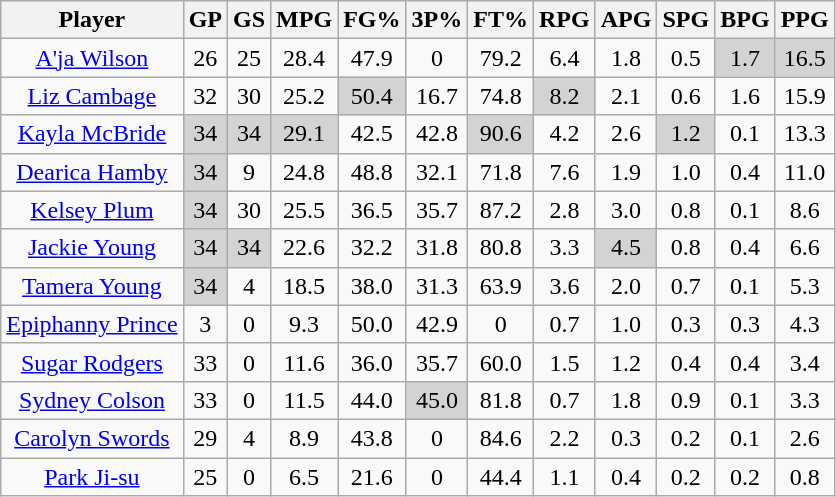<table class="wikitable sortable" style="text-align:center;">
<tr>
<th style=>Player</th>
<th style=>GP</th>
<th style=>GS</th>
<th style=>MPG</th>
<th style=>FG%</th>
<th style=>3P%</th>
<th style=>FT%</th>
<th style=>RPG</th>
<th style=>APG</th>
<th style=>SPG</th>
<th style=>BPG</th>
<th style=>PPG</th>
</tr>
<tr>
<td><a href='#'>A'ja Wilson</a></td>
<td>26</td>
<td>25</td>
<td>28.4</td>
<td>47.9</td>
<td>0</td>
<td>79.2</td>
<td>6.4</td>
<td>1.8</td>
<td>0.5</td>
<td style="background:#D3D3D3;">1.7</td>
<td style="background:#D3D3D3;">16.5</td>
</tr>
<tr>
<td><a href='#'>Liz Cambage</a></td>
<td>32</td>
<td>30</td>
<td>25.2</td>
<td style="background:#D3D3D3;">50.4</td>
<td>16.7</td>
<td>74.8</td>
<td style="background:#D3D3D3;">8.2</td>
<td>2.1</td>
<td>0.6</td>
<td>1.6</td>
<td>15.9</td>
</tr>
<tr>
<td><a href='#'>Kayla McBride</a></td>
<td style="background:#D3D3D3;">34</td>
<td style="background:#D3D3D3;">34</td>
<td style="background:#D3D3D3;">29.1</td>
<td>42.5</td>
<td>42.8</td>
<td style="background:#D3D3D3;">90.6</td>
<td>4.2</td>
<td>2.6</td>
<td style="background:#D3D3D3;">1.2</td>
<td>0.1</td>
<td>13.3</td>
</tr>
<tr>
<td><a href='#'>Dearica Hamby</a></td>
<td style="background:#D3D3D3;">34</td>
<td>9</td>
<td>24.8</td>
<td>48.8</td>
<td>32.1</td>
<td>71.8</td>
<td>7.6</td>
<td>1.9</td>
<td>1.0</td>
<td>0.4</td>
<td>11.0</td>
</tr>
<tr>
<td><a href='#'>Kelsey Plum</a></td>
<td style="background:#D3D3D3;">34</td>
<td>30</td>
<td>25.5</td>
<td>36.5</td>
<td>35.7</td>
<td>87.2</td>
<td>2.8</td>
<td>3.0</td>
<td>0.8</td>
<td>0.1</td>
<td>8.6</td>
</tr>
<tr>
<td><a href='#'>Jackie Young</a></td>
<td style="background:#D3D3D3;">34</td>
<td style="background:#D3D3D3;">34</td>
<td>22.6</td>
<td>32.2</td>
<td>31.8</td>
<td>80.8</td>
<td>3.3</td>
<td style="background:#D3D3D3;">4.5</td>
<td>0.8</td>
<td>0.4</td>
<td>6.6</td>
</tr>
<tr>
<td><a href='#'>Tamera Young</a></td>
<td style="background:#D3D3D3;">34</td>
<td>4</td>
<td>18.5</td>
<td>38.0</td>
<td>31.3</td>
<td>63.9</td>
<td>3.6</td>
<td>2.0</td>
<td>0.7</td>
<td>0.1</td>
<td>5.3</td>
</tr>
<tr>
<td><a href='#'>Epiphanny Prince</a></td>
<td>3</td>
<td>0</td>
<td>9.3</td>
<td>50.0</td>
<td>42.9</td>
<td>0</td>
<td>0.7</td>
<td>1.0</td>
<td>0.3</td>
<td>0.3</td>
<td>4.3</td>
</tr>
<tr>
<td><a href='#'>Sugar Rodgers</a></td>
<td>33</td>
<td>0</td>
<td>11.6</td>
<td>36.0</td>
<td>35.7</td>
<td>60.0</td>
<td>1.5</td>
<td>1.2</td>
<td>0.4</td>
<td>0.4</td>
<td>3.4</td>
</tr>
<tr>
<td><a href='#'>Sydney Colson</a></td>
<td>33</td>
<td>0</td>
<td>11.5</td>
<td>44.0</td>
<td style="background:#D3D3D3;">45.0</td>
<td>81.8</td>
<td>0.7</td>
<td>1.8</td>
<td>0.9</td>
<td>0.1</td>
<td>3.3</td>
</tr>
<tr>
<td><a href='#'>Carolyn Swords</a></td>
<td>29</td>
<td>4</td>
<td>8.9</td>
<td>43.8</td>
<td>0</td>
<td>84.6</td>
<td>2.2</td>
<td>0.3</td>
<td>0.2</td>
<td>0.1</td>
<td>2.6</td>
</tr>
<tr>
<td><a href='#'>Park Ji-su</a></td>
<td>25</td>
<td>0</td>
<td>6.5</td>
<td>21.6</td>
<td>0</td>
<td>44.4</td>
<td>1.1</td>
<td>0.4</td>
<td>0.2</td>
<td>0.2</td>
<td>0.8</td>
</tr>
</table>
